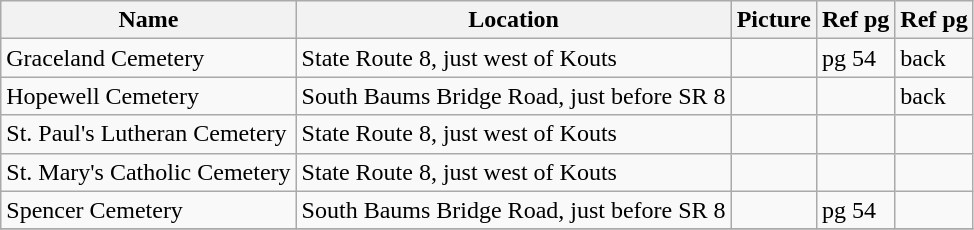<table class="wikitable">
<tr>
<th>Name</th>
<th>Location</th>
<th>Picture</th>
<th>Ref pg</th>
<th>Ref pg</th>
</tr>
<tr>
<td>Graceland Cemetery</td>
<td>State Route 8, just west of Kouts</td>
<td></td>
<td>pg 54</td>
<td>back</td>
</tr>
<tr>
<td>Hopewell Cemetery</td>
<td>South Baums Bridge Road, just before SR 8</td>
<td></td>
<td></td>
<td>back</td>
</tr>
<tr>
<td>St. Paul's Lutheran Cemetery</td>
<td>State Route 8, just west of Kouts</td>
<td></td>
<td></td>
<td></td>
</tr>
<tr>
<td>St. Mary's Catholic Cemetery</td>
<td>State Route 8, just west of Kouts</td>
<td></td>
<td></td>
<td></td>
</tr>
<tr>
<td>Spencer Cemetery</td>
<td>South Baums Bridge Road, just before SR 8</td>
<td></td>
<td>pg 54</td>
<td></td>
</tr>
<tr>
</tr>
</table>
